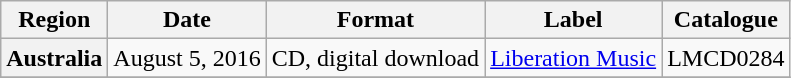<table class="wikitable plainrowheaders">
<tr>
<th scope="col">Region</th>
<th scope="col">Date</th>
<th scope="col">Format</th>
<th scope="col">Label</th>
<th scope="col">Catalogue</th>
</tr>
<tr>
<th scope="row">Australia</th>
<td>August 5, 2016</td>
<td>CD, digital download</td>
<td><a href='#'>Liberation Music</a></td>
<td>LMCD0284</td>
</tr>
<tr>
</tr>
</table>
